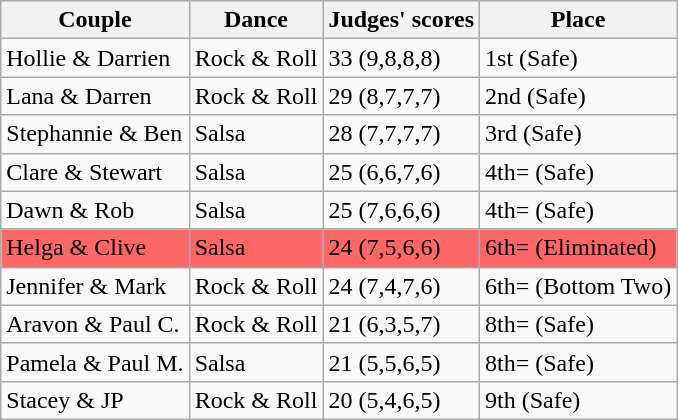<table class="wikitable sortable">
<tr>
<th>Couple</th>
<th>Dance</th>
<th>Judges' scores</th>
<th>Place</th>
</tr>
<tr>
<td>Hollie & Darrien</td>
<td>Rock & Roll</td>
<td>33 (9,8,8,8)</td>
<td>1st (Safe)</td>
</tr>
<tr>
<td>Lana & Darren</td>
<td>Rock & Roll</td>
<td>29 (8,7,7,7)</td>
<td>2nd (Safe)</td>
</tr>
<tr>
<td>Stephannie & Ben</td>
<td>Salsa</td>
<td>28 (7,7,7,7)</td>
<td>3rd (Safe)</td>
</tr>
<tr>
<td>Clare & Stewart</td>
<td>Salsa</td>
<td>25 (6,6,7,6)</td>
<td>4th= (Safe)</td>
</tr>
<tr>
<td>Dawn & Rob</td>
<td>Salsa</td>
<td>25 (7,6,6,6)</td>
<td>4th= (Safe)</td>
</tr>
<tr bgcolor=#ff6666>
<td>Helga & Clive</td>
<td>Salsa</td>
<td>24 (7,5,6,6)</td>
<td>6th= (Eliminated)</td>
</tr>
<tr>
<td>Jennifer & Mark</td>
<td>Rock & Roll</td>
<td>24 (7,4,7,6)</td>
<td>6th= (Bottom Two)</td>
</tr>
<tr>
<td>Aravon & Paul C.</td>
<td>Rock & Roll</td>
<td>21 (6,3,5,7)</td>
<td>8th= (Safe)</td>
</tr>
<tr>
<td>Pamela & Paul M.</td>
<td>Salsa</td>
<td>21 (5,5,6,5)</td>
<td>8th= (Safe)</td>
</tr>
<tr>
<td>Stacey & JP</td>
<td>Rock & Roll</td>
<td>20 (5,4,6,5)</td>
<td>9th (Safe)</td>
</tr>
</table>
